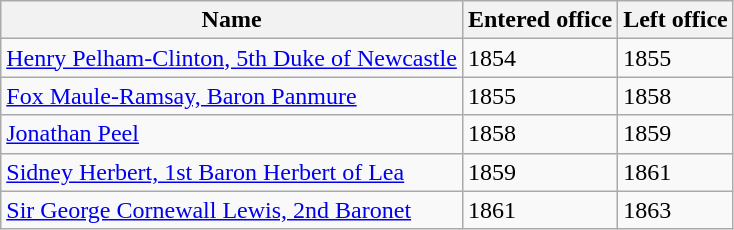<table class="wikitable" style="text-align:left">
<tr>
<th>Name</th>
<th>Entered office</th>
<th>Left office</th>
</tr>
<tr>
<td><a href='#'>Henry Pelham-Clinton, 5th Duke of Newcastle</a></td>
<td>1854</td>
<td>1855</td>
</tr>
<tr>
<td><a href='#'>Fox Maule-Ramsay, Baron Panmure</a></td>
<td>1855</td>
<td>1858</td>
</tr>
<tr>
<td><a href='#'>Jonathan Peel</a></td>
<td>1858</td>
<td>1859</td>
</tr>
<tr>
<td><a href='#'>Sidney Herbert, 1st Baron Herbert of Lea</a></td>
<td>1859</td>
<td>1861</td>
</tr>
<tr>
<td><a href='#'>Sir George Cornewall Lewis, 2nd Baronet</a></td>
<td>1861</td>
<td>1863</td>
</tr>
</table>
